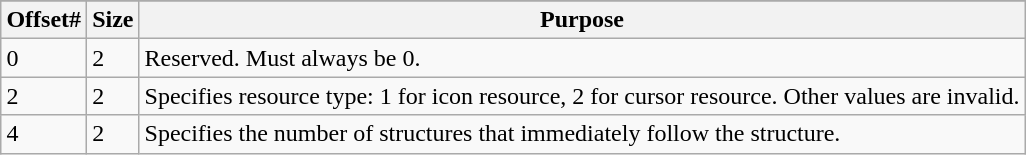<table class="wikitable" style="margin: 1em auto">
<tr>
</tr>
<tr>
<th>Offset#</th>
<th>Size</th>
<th>Purpose</th>
</tr>
<tr>
<td>0</td>
<td>2</td>
<td>Reserved. Must always be 0.</td>
</tr>
<tr>
<td>2</td>
<td>2</td>
<td>Specifies resource type: 1 for icon resource, 2 for cursor resource. Other values are invalid.</td>
</tr>
<tr>
<td>4</td>
<td>2</td>
<td>Specifies the number of  structures that immediately follow the  structure.</td>
</tr>
</table>
